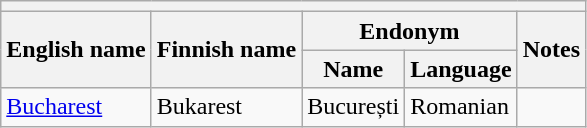<table class="wikitable sortable">
<tr>
<th colspan="5"></th>
</tr>
<tr>
<th rowspan="2">English name</th>
<th rowspan="2">Finnish name</th>
<th colspan="2">Endonym</th>
<th rowspan="2">Notes</th>
</tr>
<tr>
<th>Name</th>
<th>Language</th>
</tr>
<tr>
<td><a href='#'>Bucharest</a></td>
<td>Bukarest</td>
<td>București</td>
<td>Romanian</td>
<td></td>
</tr>
</table>
